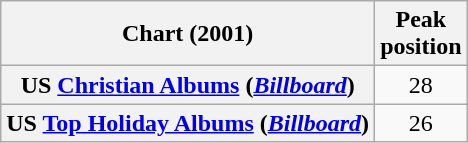<table class="wikitable sortable plainrowheaders" style="text-align:center">
<tr>
<th scope="col">Chart (2001)</th>
<th scope="col">Peak<br>position</th>
</tr>
<tr>
<th scope="row">US <a href='#'>Christian Albums</a> (<em><a href='#'>Billboard</a></em>)</th>
<td>28</td>
</tr>
<tr>
<th scope="row">US <a href='#'>Top Holiday Albums</a> (<em><a href='#'>Billboard</a></em>)</th>
<td>26</td>
</tr>
</table>
